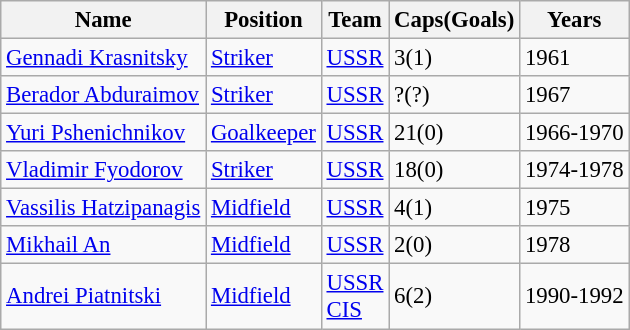<table class="wikitable" style="font-size: 95%;">
<tr>
<th>Name</th>
<th>Position</th>
<th>Team</th>
<th>Caps(Goals)</th>
<th>Years</th>
</tr>
<tr>
<td><a href='#'>Gennadi Krasnitsky</a></td>
<td><a href='#'>Striker</a></td>
<td> <a href='#'>USSR</a></td>
<td>3(1)</td>
<td>1961</td>
</tr>
<tr>
<td><a href='#'>Berador Abduraimov</a></td>
<td><a href='#'>Striker</a></td>
<td> <a href='#'>USSR</a></td>
<td>?(?)</td>
<td>1967</td>
</tr>
<tr>
<td><a href='#'>Yuri Pshenichnikov</a></td>
<td><a href='#'>Goalkeeper</a></td>
<td> <a href='#'>USSR</a></td>
<td>21(0)</td>
<td>1966-1970</td>
</tr>
<tr>
<td><a href='#'>Vladimir Fyodorov</a></td>
<td><a href='#'>Striker</a></td>
<td> <a href='#'>USSR</a></td>
<td>18(0)</td>
<td>1974-1978</td>
</tr>
<tr>
<td><a href='#'>Vassilis Hatzipanagis</a></td>
<td><a href='#'>Midfield</a></td>
<td> <a href='#'>USSR</a></td>
<td>4(1)</td>
<td>1975</td>
</tr>
<tr>
<td><a href='#'>Mikhail An</a></td>
<td><a href='#'>Midfield</a></td>
<td> <a href='#'>USSR</a></td>
<td>2(0)</td>
<td>1978</td>
</tr>
<tr>
<td><a href='#'>Andrei Piatnitski</a></td>
<td><a href='#'>Midfield</a></td>
<td> <a href='#'>USSR</a><br> <a href='#'>CIS</a></td>
<td>6(2)</td>
<td>1990-1992</td>
</tr>
</table>
